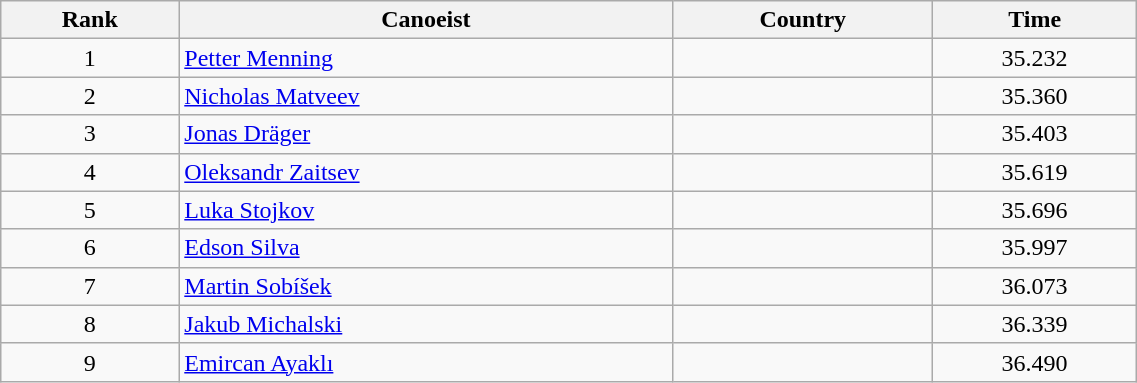<table class="wikitable" style="text-align:center;width: 60%">
<tr>
<th>Rank</th>
<th>Canoeist</th>
<th>Country</th>
<th>Time</th>
</tr>
<tr>
<td>1</td>
<td align="left"><a href='#'>Petter Menning</a></td>
<td align="left"></td>
<td>35.232</td>
</tr>
<tr>
<td>2</td>
<td align="left"><a href='#'>Nicholas Matveev</a></td>
<td align="left"></td>
<td>35.360</td>
</tr>
<tr>
<td>3</td>
<td align="left"><a href='#'>Jonas Dräger</a></td>
<td align="left"></td>
<td>35.403</td>
</tr>
<tr>
<td>4</td>
<td align="left"><a href='#'>Oleksandr Zaitsev</a></td>
<td align="left"></td>
<td>35.619</td>
</tr>
<tr>
<td>5</td>
<td align="left"><a href='#'>Luka Stojkov</a></td>
<td align="left"></td>
<td>35.696</td>
</tr>
<tr>
<td>6</td>
<td align="left"><a href='#'>Edson Silva</a></td>
<td align="left"></td>
<td>35.997</td>
</tr>
<tr>
<td>7</td>
<td align="left"><a href='#'>Martin Sobíšek</a></td>
<td align="left"></td>
<td>36.073</td>
</tr>
<tr>
<td>8</td>
<td align="left"><a href='#'>Jakub Michalski</a></td>
<td align="left"></td>
<td>36.339</td>
</tr>
<tr>
<td>9</td>
<td align="left"><a href='#'>Emircan Ayaklı</a></td>
<td align="left"></td>
<td>36.490</td>
</tr>
</table>
